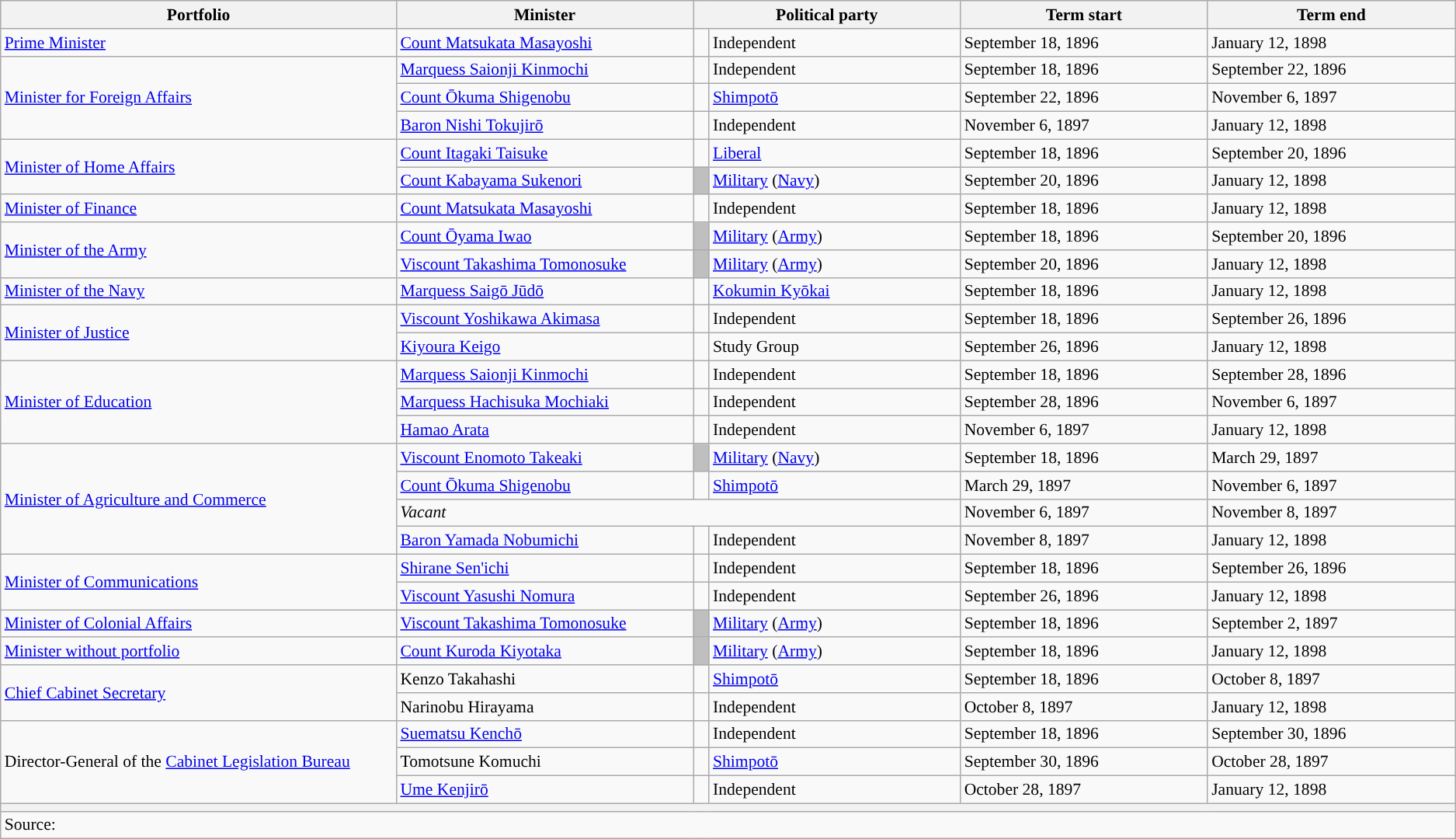<table class="wikitable unsortable" style="font-size: 90%;">
<tr>
<th scope="col" width="20%">Portfolio</th>
<th scope="col" width="15%">Minister</th>
<th colspan="2" scope="col" width="13.5%">Political party</th>
<th scope="col" width="12.5%">Term start</th>
<th scope="col" width="12.5%">Term end</th>
</tr>
<tr>
<td style="text-align: left;"><a href='#'>Prime Minister</a></td>
<td><a href='#'>Count Matsukata Masayoshi</a></td>
<td style="color:inherit;background:"></td>
<td>Independent</td>
<td>September 18, 1896</td>
<td>January 12, 1898</td>
</tr>
<tr>
<td rowspan="3"><a href='#'>Minister for Foreign Affairs</a></td>
<td><a href='#'>Marquess Saionji Kinmochi</a></td>
<td style="color:inherit;background:"></td>
<td>Independent</td>
<td>September 18, 1896</td>
<td>September 22, 1896</td>
</tr>
<tr>
<td><a href='#'>Count Ōkuma Shigenobu</a></td>
<td style="color:inherit;background:"></td>
<td><a href='#'>Shimpotō</a></td>
<td>September 22, 1896</td>
<td>November 6, 1897</td>
</tr>
<tr>
<td><a href='#'>Baron Nishi Tokujirō</a></td>
<td style="color:inherit;background:"></td>
<td>Independent</td>
<td>November 6, 1897</td>
<td>January 12, 1898</td>
</tr>
<tr>
<td rowspan="2"><a href='#'>Minister of Home Affairs</a></td>
<td><a href='#'>Count Itagaki Taisuke</a></td>
<td style="color:inherit;background:"></td>
<td><a href='#'>Liberal</a></td>
<td>September 18, 1896</td>
<td>September 20, 1896</td>
</tr>
<tr>
<td><a href='#'>Count Kabayama Sukenori</a></td>
<td style="color:inherit;background:#bfbfbf"></td>
<td><a href='#'>Military</a> (<a href='#'>Navy</a>)</td>
<td>September 20, 1896</td>
<td>January 12, 1898</td>
</tr>
<tr>
<td><a href='#'>Minister of Finance</a></td>
<td><a href='#'>Count Matsukata Masayoshi</a></td>
<td style="color:inherit;background:"></td>
<td>Independent</td>
<td>September 18, 1896</td>
<td>January 12, 1898</td>
</tr>
<tr>
<td rowspan="2"><a href='#'>Minister of the Army</a></td>
<td><a href='#'>Count Ōyama Iwao</a></td>
<td style="color:inherit;background:#bfbfbf"></td>
<td><a href='#'>Military</a> (<a href='#'>Army</a>)</td>
<td>September 18, 1896</td>
<td>September 20, 1896</td>
</tr>
<tr>
<td><a href='#'>Viscount Takashima Tomonosuke</a></td>
<td style="color:inherit;background:#bfbfbf"></td>
<td><a href='#'>Military</a> (<a href='#'>Army</a>)</td>
<td>September 20, 1896</td>
<td>January 12, 1898</td>
</tr>
<tr>
<td><a href='#'>Minister of the Navy</a></td>
<td><a href='#'>Marquess Saigō Jūdō</a></td>
<td style="color:inherit;background:"></td>
<td><a href='#'>Kokumin Kyōkai</a></td>
<td>September 18, 1896</td>
<td>January 12, 1898</td>
</tr>
<tr>
<td rowspan="2"><a href='#'>Minister of Justice</a></td>
<td><a href='#'>Viscount Yoshikawa Akimasa</a></td>
<td style="color:inherit;background:"></td>
<td>Independent</td>
<td>September 18, 1896</td>
<td>September 26, 1896</td>
</tr>
<tr>
<td><a href='#'>Kiyoura Keigo</a></td>
<td></td>
<td>Study Group</td>
<td>September 26, 1896</td>
<td>January 12, 1898</td>
</tr>
<tr>
<td rowspan="3"><a href='#'>Minister of Education</a></td>
<td><a href='#'>Marquess Saionji Kinmochi</a></td>
<td style="color:inherit;background:"></td>
<td>Independent</td>
<td>September 18, 1896</td>
<td>September 28, 1896</td>
</tr>
<tr>
<td><a href='#'>Marquess Hachisuka Mochiaki</a></td>
<td style="color:inherit;background:"></td>
<td>Independent</td>
<td>September 28, 1896</td>
<td>November 6, 1897</td>
</tr>
<tr>
<td><a href='#'>Hamao Arata</a></td>
<td style="color:inherit;background:"></td>
<td>Independent</td>
<td>November 6, 1897</td>
<td>January 12, 1898</td>
</tr>
<tr>
<td rowspan="4"><a href='#'>Minister of Agriculture and Commerce</a></td>
<td><a href='#'>Viscount Enomoto Takeaki</a></td>
<td style="color:inherit;background:#bfbfbf"></td>
<td><a href='#'>Military</a> (<a href='#'>Navy</a>)</td>
<td>September 18, 1896</td>
<td>March 29, 1897</td>
</tr>
<tr>
<td><a href='#'>Count Ōkuma Shigenobu</a></td>
<td style="color:inherit;background:"></td>
<td><a href='#'>Shimpotō</a></td>
<td>March 29, 1897</td>
<td>November 6, 1897</td>
</tr>
<tr>
<td colspan="3"><em>Vacant</em></td>
<td>November 6, 1897</td>
<td>November 8, 1897</td>
</tr>
<tr>
<td><a href='#'>Baron Yamada Nobumichi</a></td>
<td style="color:inherit;background:"></td>
<td>Independent</td>
<td>November 8, 1897</td>
<td>January 12, 1898</td>
</tr>
<tr>
<td rowspan="2"><a href='#'>Minister of Communications</a></td>
<td><a href='#'>Shirane Sen'ichi</a></td>
<td style="color:inherit;background:"></td>
<td>Independent</td>
<td>September 18, 1896</td>
<td>September 26, 1896</td>
</tr>
<tr>
<td><a href='#'>Viscount Yasushi Nomura</a></td>
<td style="color:inherit;background:"></td>
<td>Independent</td>
<td>September 26, 1896</td>
<td>January 12, 1898</td>
</tr>
<tr>
<td><a href='#'>Minister of Colonial Affairs</a></td>
<td><a href='#'>Viscount Takashima Tomonosuke</a></td>
<td style="color:inherit;background:#bfbfbf"></td>
<td><a href='#'>Military</a> (<a href='#'>Army</a>)</td>
<td>September 18, 1896</td>
<td>September 2, 1897</td>
</tr>
<tr>
<td><a href='#'>Minister without portfolio</a></td>
<td><a href='#'>Count Kuroda Kiyotaka</a></td>
<td style="color:inherit;background:#bfbfbf"></td>
<td><a href='#'>Military</a> (<a href='#'>Army</a>)</td>
<td>September 18, 1896</td>
<td>January 12, 1898</td>
</tr>
<tr>
<td rowspan="2"><a href='#'>Chief Cabinet Secretary</a></td>
<td>Kenzo Takahashi</td>
<td style="color:inherit;background:"></td>
<td><a href='#'>Shimpotō</a></td>
<td>September 18, 1896</td>
<td>October 8, 1897</td>
</tr>
<tr>
<td>Narinobu Hirayama</td>
<td style="color:inherit;background:"></td>
<td>Independent</td>
<td>October 8, 1897</td>
<td>January 12, 1898</td>
</tr>
<tr>
<td rowspan="3">Director-General of the <a href='#'>Cabinet Legislation Bureau</a></td>
<td><a href='#'>Suematsu Kenchō</a></td>
<td style="color:inherit;background:"></td>
<td>Independent</td>
<td>September 18, 1896</td>
<td>September 30, 1896</td>
</tr>
<tr>
<td>Tomotsune Komuchi</td>
<td style="color:inherit;background:"></td>
<td><a href='#'>Shimpotō</a></td>
<td>September 30, 1896</td>
<td>October 28, 1897</td>
</tr>
<tr>
<td><a href='#'>Ume Kenjirō</a></td>
<td style="color:inherit;background:"></td>
<td>Independent</td>
<td>October 28, 1897</td>
<td>January 12, 1898</td>
</tr>
<tr>
<th colspan="6"></th>
</tr>
<tr>
<td colspan="6">Source:</td>
</tr>
</table>
